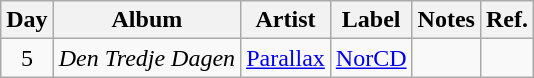<table class="wikitable">
<tr>
<th>Day</th>
<th>Album</th>
<th>Artist</th>
<th>Label</th>
<th>Notes</th>
<th>Ref.</th>
</tr>
<tr>
<td rowspan="1" style="text-align:center;">5</td>
<td><em>Den Tredje Dagen</em></td>
<td><a href='#'>Parallax</a></td>
<td><a href='#'>NorCD</a></td>
<td></td>
<td style="text-align:center;"></td>
</tr>
</table>
